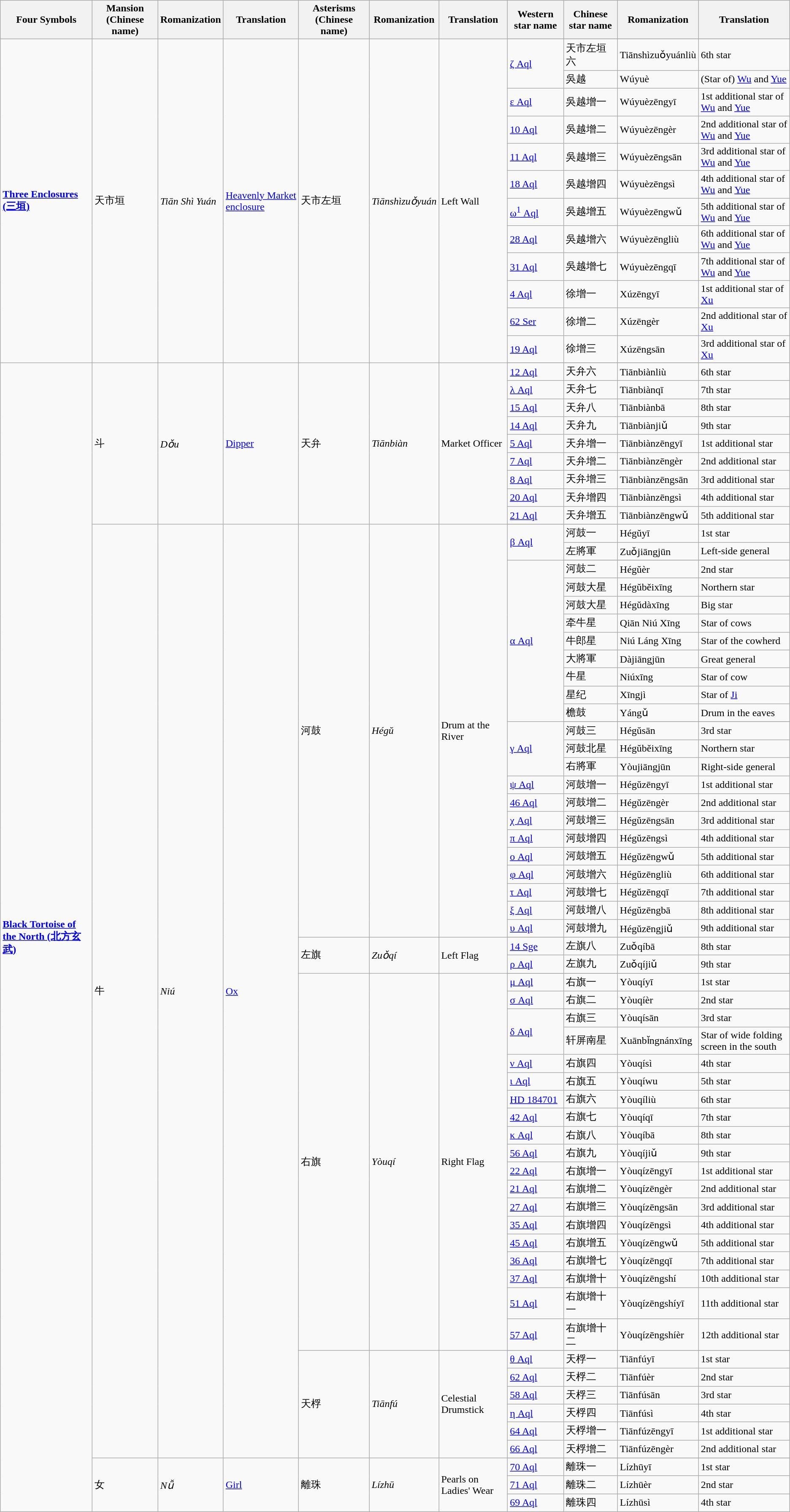<table class="wikitable">
<tr>
<th><strong>Four Symbols</strong></th>
<th><strong>Mansion (Chinese name)</strong></th>
<th><strong>Romanization</strong></th>
<th><strong>Translation</strong></th>
<th><strong>Asterisms (Chinese name)</strong></th>
<th><strong>Romanization</strong></th>
<th><strong>Translation</strong></th>
<th><strong>Western star name</strong></th>
<th><strong>Chinese star name</strong></th>
<th><strong>Romanization</strong></th>
<th><strong>Translation</strong></th>
</tr>
<tr>
<td rowspan="14"><strong><a href='#'>Three Enclosures (三垣)</a></strong></td>
<td rowspan="14">天市垣</td>
<td rowspan="14"><em>Tiān Shì Yuán</em></td>
<td rowspan="14"><a href='#'>Heavenly Market enclosure</a></td>
<td rowspan="14">天市左垣</td>
<td rowspan="14"><em>Tiānshìzuǒyuán</em></td>
<td rowspan="14">Left Wall</td>
</tr>
<tr>
<td rowspan="3"><a href='#'>ζ Aql</a></td>
</tr>
<tr>
<td>天市左垣六</td>
<td>Tiānshìzuǒyuánliù</td>
<td>6th star</td>
</tr>
<tr>
<td>吳越</td>
<td>Wúyuè</td>
<td>(Star of) <a href='#'>Wu</a> and <a href='#'>Yue</a></td>
</tr>
<tr>
<td><a href='#'>ε Aql</a></td>
<td>吳越增一</td>
<td>Wúyuèzēngyī</td>
<td>1st additional star of <a href='#'>Wu</a> and <a href='#'>Yue</a></td>
</tr>
<tr>
<td><a href='#'>10 Aql</a></td>
<td>吳越增二</td>
<td>Wúyuèzēngèr</td>
<td>2nd additional star of <a href='#'>Wu</a> and <a href='#'>Yue</a></td>
</tr>
<tr>
<td><a href='#'>11 Aql</a></td>
<td>吳越增三</td>
<td>Wúyuèzēngsān</td>
<td>3rd additional star of <a href='#'>Wu</a> and <a href='#'>Yue</a></td>
</tr>
<tr>
<td><a href='#'>18 Aql</a></td>
<td>吳越增四</td>
<td>Wúyuèzēngsì</td>
<td>4th additional star of <a href='#'>Wu</a> and <a href='#'>Yue</a></td>
</tr>
<tr>
<td><a href='#'>ω<sup>1</sup> Aql</a></td>
<td>吳越增五</td>
<td>Wúyuèzēngwǔ</td>
<td>5th additional star of <a href='#'>Wu</a> and <a href='#'>Yue</a></td>
</tr>
<tr>
<td><a href='#'>28 Aql</a></td>
<td>吳越增六</td>
<td>Wúyuèzēngliù</td>
<td>6th additional star of <a href='#'>Wu</a> and <a href='#'>Yue</a></td>
</tr>
<tr>
<td><a href='#'>31 Aql</a></td>
<td>吳越增七</td>
<td>Wúyuèzēngqī</td>
<td>7th additional star of <a href='#'>Wu</a> and <a href='#'>Yue</a></td>
</tr>
<tr>
<td><a href='#'>4 Aql</a></td>
<td>徐增一</td>
<td>Xúzēngyī</td>
<td>1st additional star of <a href='#'>Xu</a></td>
</tr>
<tr>
<td><a href='#'>62 Ser</a></td>
<td>徐增二</td>
<td>Xúzēngèr</td>
<td>2nd additional star of <a href='#'>Xu</a></td>
</tr>
<tr>
<td><a href='#'>19 Aql</a></td>
<td>徐增三</td>
<td>Xúzēngsān</td>
<td>3rd additional star of <a href='#'>Xu</a></td>
</tr>
<tr>
<td rowspan="72"><strong><a href='#'>Black Tortoise of the North (北方玄武)</a></strong></td>
<td rowspan="10">斗</td>
<td rowspan="10"><em>Dǒu</em></td>
<td rowspan="10"><a href='#'>Dipper</a></td>
<td rowspan="10">天弁</td>
<td rowspan="10"><em>Tiānbiàn</em></td>
<td rowspan="10">Market Officer</td>
</tr>
<tr>
<td><a href='#'>12 Aql</a></td>
<td>天弁六</td>
<td>Tiānbiànliù</td>
<td>6th star</td>
</tr>
<tr>
<td><a href='#'>λ Aql</a></td>
<td>天弁七</td>
<td>Tiānbiànqī</td>
<td>7th star</td>
</tr>
<tr>
<td><a href='#'>15 Aql</a></td>
<td>天弁八</td>
<td>Tiānbiànbā</td>
<td>8th star</td>
</tr>
<tr>
<td><a href='#'>14 Aql</a></td>
<td>天弁九</td>
<td>Tiānbiànjiǔ</td>
<td>9th star</td>
</tr>
<tr>
<td><a href='#'>5 Aql</a></td>
<td>天弁增一</td>
<td>Tiānbiànzēngyī</td>
<td>1st additional star</td>
</tr>
<tr>
<td><a href='#'>7 Aql</a></td>
<td>天弁增二</td>
<td>Tiānbiànzēngèr</td>
<td>2nd additional star</td>
</tr>
<tr>
<td><a href='#'>8 Aql</a></td>
<td>天弁增三</td>
<td>Tiānbiànzēngsān</td>
<td>3rd additional star</td>
</tr>
<tr>
<td><a href='#'>20 Aql</a></td>
<td>天弁增四</td>
<td>Tiānbiànzēngsì</td>
<td>4th additional star</td>
</tr>
<tr>
<td><a href='#'>21 Aql</a></td>
<td>天弁增五</td>
<td>Tiānbiànzēngwǔ</td>
<td>5th additional star</td>
</tr>
<tr>
<td rowspan="58">牛</td>
<td rowspan="58"><em>Niú</em></td>
<td rowspan="58"><a href='#'>Ox</a></td>
<td rowspan="27">河鼓</td>
<td rowspan="27"><em>Hégŭ</em></td>
<td rowspan="27">Drum at the River</td>
</tr>
<tr>
<td rowspan="3"><a href='#'>β Aql</a></td>
</tr>
<tr>
<td>河鼓一</td>
<td>Hégŭyī</td>
<td>1st star</td>
</tr>
<tr>
<td>左將軍</td>
<td>Zuǒjiāngjūn</td>
<td>Left-side general</td>
</tr>
<tr>
<td rowspan="10"><a href='#'>α Aql</a></td>
</tr>
<tr>
<td>河鼓二</td>
<td>Hégŭèr</td>
<td>2nd star</td>
</tr>
<tr>
<td>河鼓大星</td>
<td>Hégŭběixīng</td>
<td>Northern star</td>
</tr>
<tr>
<td>河鼓大星</td>
<td>Hégŭdàxīng</td>
<td>Big star</td>
</tr>
<tr>
<td>牵牛星</td>
<td>Qiān Niú Xīng</td>
<td>Star of cows</td>
</tr>
<tr>
<td>牛郎星</td>
<td>Niú Láng Xīng</td>
<td>Star of the cowherd</td>
</tr>
<tr>
<td>大將軍</td>
<td>Dàjiāngjūn</td>
<td>Great general</td>
</tr>
<tr>
<td>牛星</td>
<td>Niúxīng</td>
<td>Star of cow</td>
</tr>
<tr>
<td>星纪</td>
<td>Xīngjì</td>
<td>Star of <a href='#'>Ji</a></td>
</tr>
<tr>
<td>檐鼓</td>
<td>Yángǔ</td>
<td>Drum in the eaves</td>
</tr>
<tr>
<td rowspan="4"><a href='#'>γ Aql</a></td>
</tr>
<tr>
<td>河鼓三</td>
<td>Hégŭsān</td>
<td>3rd star</td>
</tr>
<tr>
<td>河鼓北星</td>
<td>Hégŭběixīng</td>
<td>Northern star</td>
</tr>
<tr>
<td>右將軍</td>
<td>Yòujiāngjūn</td>
<td>Right-side general</td>
</tr>
<tr>
<td><a href='#'>ψ Aql</a></td>
<td>河鼓增一</td>
<td>Hégŭzēngyī</td>
<td>1st additional star</td>
</tr>
<tr>
<td><a href='#'>46 Aql</a></td>
<td>河鼓增二</td>
<td>Hégŭzēngèr</td>
<td>2nd additional star</td>
</tr>
<tr>
<td><a href='#'>χ Aql</a></td>
<td>河鼓增三</td>
<td>Hégŭzēngsān</td>
<td>3rd additional star</td>
</tr>
<tr>
<td><a href='#'>π Aql</a></td>
<td>河鼓增四</td>
<td>Hégŭzēngsì</td>
<td>4th additional star</td>
</tr>
<tr>
<td><a href='#'>ο Aql</a></td>
<td>河鼓增五</td>
<td>Hégŭzēngwǔ</td>
<td>5th additional star</td>
</tr>
<tr>
<td><a href='#'>φ Aql</a></td>
<td>河鼓增六</td>
<td>Hégŭzēngliù</td>
<td>6th additional star</td>
</tr>
<tr>
<td><a href='#'>τ Aql</a></td>
<td>河鼓增七</td>
<td>Hégŭzēngqī</td>
<td>7th additional star</td>
</tr>
<tr>
<td><a href='#'>ξ Aql</a></td>
<td>河鼓增八</td>
<td>Hégŭzēngbā</td>
<td>8th additional star</td>
</tr>
<tr>
<td><a href='#'>υ Aql</a></td>
<td>河鼓增九</td>
<td>Hégŭzēngjiǔ</td>
<td>9th additional star</td>
</tr>
<tr>
<td rowspan="3">左旗</td>
<td rowspan="3"><em>Zuǒqí</em></td>
<td rowspan="3">Left Flag</td>
</tr>
<tr>
<td><a href='#'>14 Sge</a></td>
<td>左旗八</td>
<td>Zuǒqíbā</td>
<td>8th star</td>
</tr>
<tr>
<td><a href='#'>ρ Aql</a></td>
<td>左旗九</td>
<td>Zuǒqíjiǔ</td>
<td>9th star</td>
</tr>
<tr>
<td rowspan="21">右旗</td>
<td rowspan="21"><em>Yòuqí</em></td>
<td rowspan="21">Right Flag</td>
</tr>
<tr>
<td><a href='#'>μ Aql</a></td>
<td>右旗一</td>
<td>Yòuqíyī</td>
<td>1st star</td>
</tr>
<tr>
<td><a href='#'>σ Aql</a></td>
<td>右旗二</td>
<td>Yòuqíèr</td>
<td>2nd star</td>
</tr>
<tr>
<td rowspan="3"><a href='#'>δ Aql</a></td>
</tr>
<tr>
<td>右旗三</td>
<td>Yòuqísān</td>
<td>3rd star</td>
</tr>
<tr>
<td>轩屏南星</td>
<td>Xuānbǐngnánxīng</td>
<td>Star of wide folding screen in the south</td>
</tr>
<tr>
<td><a href='#'>ν Aql</a></td>
<td>右旗四</td>
<td>Yòuqísì</td>
<td>4th star</td>
</tr>
<tr>
<td><a href='#'>ι Aql</a></td>
<td>右旗五</td>
<td>Yòuqíwu</td>
<td>5th star</td>
</tr>
<tr>
<td><a href='#'>HD 184701</a></td>
<td>右旗六</td>
<td>Yòuqíliù</td>
<td>6th star</td>
</tr>
<tr>
<td><a href='#'>42 Aql</a></td>
<td>右旗七</td>
<td>Yòuqíqī</td>
<td>7th star</td>
</tr>
<tr>
<td><a href='#'>κ Aql</a></td>
<td>右旗八</td>
<td>Yòuqíbā</td>
<td>8th star</td>
</tr>
<tr>
<td><a href='#'>56 Aql</a></td>
<td>右旗九</td>
<td>Yòuqíjiǔ</td>
<td>9th star</td>
</tr>
<tr>
<td><a href='#'>22 Aql</a></td>
<td>右旗增一</td>
<td>Yòuqízēngyī</td>
<td>1st additional star</td>
</tr>
<tr>
<td><a href='#'>21 Aql</a></td>
<td>右旗增二</td>
<td>Yòuqízēngèr</td>
<td>2nd additional star</td>
</tr>
<tr>
<td><a href='#'>27 Aql</a></td>
<td>右旗增三</td>
<td>Yòuqízēngsān</td>
<td>3rd additional star</td>
</tr>
<tr>
<td><a href='#'>35 Aql</a></td>
<td>右旗增四</td>
<td>Yòuqízēngsì</td>
<td>4th additional star</td>
</tr>
<tr>
<td><a href='#'>45 Aql</a></td>
<td>右旗增五</td>
<td>Yòuqízēngwǔ</td>
<td>5th additional star</td>
</tr>
<tr>
<td><a href='#'>36 Aql</a></td>
<td>右旗增七</td>
<td>Yòuqízēngqī</td>
<td>7th additional star</td>
</tr>
<tr>
<td><a href='#'>37 Aql</a></td>
<td>右旗增十</td>
<td>Yòuqízēngshí</td>
<td>10th additional star</td>
</tr>
<tr>
<td><a href='#'>51 Aql</a></td>
<td>右旗增十一</td>
<td>Yòuqízēngshíyī</td>
<td>11th additional star</td>
</tr>
<tr>
<td><a href='#'>57 Aql</a></td>
<td>右旗增十二</td>
<td>Yòuqízēngshíèr</td>
<td>12th additional star</td>
</tr>
<tr>
<td rowspan="7">天桴</td>
<td rowspan="7"><em>Tiānfú</em></td>
<td rowspan="7">Celestial Drumstick</td>
</tr>
<tr>
<td><a href='#'>θ Aql</a></td>
<td>天桴一</td>
<td>Tiānfúyī</td>
<td>1st star</td>
</tr>
<tr>
<td><a href='#'>62 Aql</a></td>
<td>天桴二</td>
<td>Tiānfúèr</td>
<td>2nd star</td>
</tr>
<tr>
<td><a href='#'>58 Aql</a></td>
<td>天桴三</td>
<td>Tiānfúsān</td>
<td>3rd star</td>
</tr>
<tr>
<td><a href='#'>η Aql</a></td>
<td>天桴四</td>
<td>Tiānfúsì</td>
<td>4th star</td>
</tr>
<tr>
<td><a href='#'>64 Aql</a></td>
<td>天桴增一</td>
<td>Tiānfúzēngyī</td>
<td>1st additional star</td>
</tr>
<tr>
<td><a href='#'>66 Aql</a></td>
<td>天桴增二</td>
<td>Tiānfúzēngèr</td>
<td>2nd additional star</td>
</tr>
<tr>
<td rowspan="4">女</td>
<td rowspan="4"><em>Nǚ</em></td>
<td rowspan="4"><a href='#'>Girl</a></td>
<td rowspan="4">離珠</td>
<td rowspan="4"><em>Lízhū</em></td>
<td rowspan="4">Pearls on Ladies' Wear</td>
</tr>
<tr>
<td><a href='#'>70 Aql</a></td>
<td>離珠一</td>
<td>Lízhūyī</td>
<td>1st star</td>
</tr>
<tr>
<td><a href='#'>71 Aql</a></td>
<td>離珠二</td>
<td>Lízhūèr</td>
<td>2nd star</td>
</tr>
<tr>
<td><a href='#'>69 Aql</a></td>
<td>離珠四</td>
<td>Lízhūsì</td>
<td>4th star</td>
</tr>
</table>
